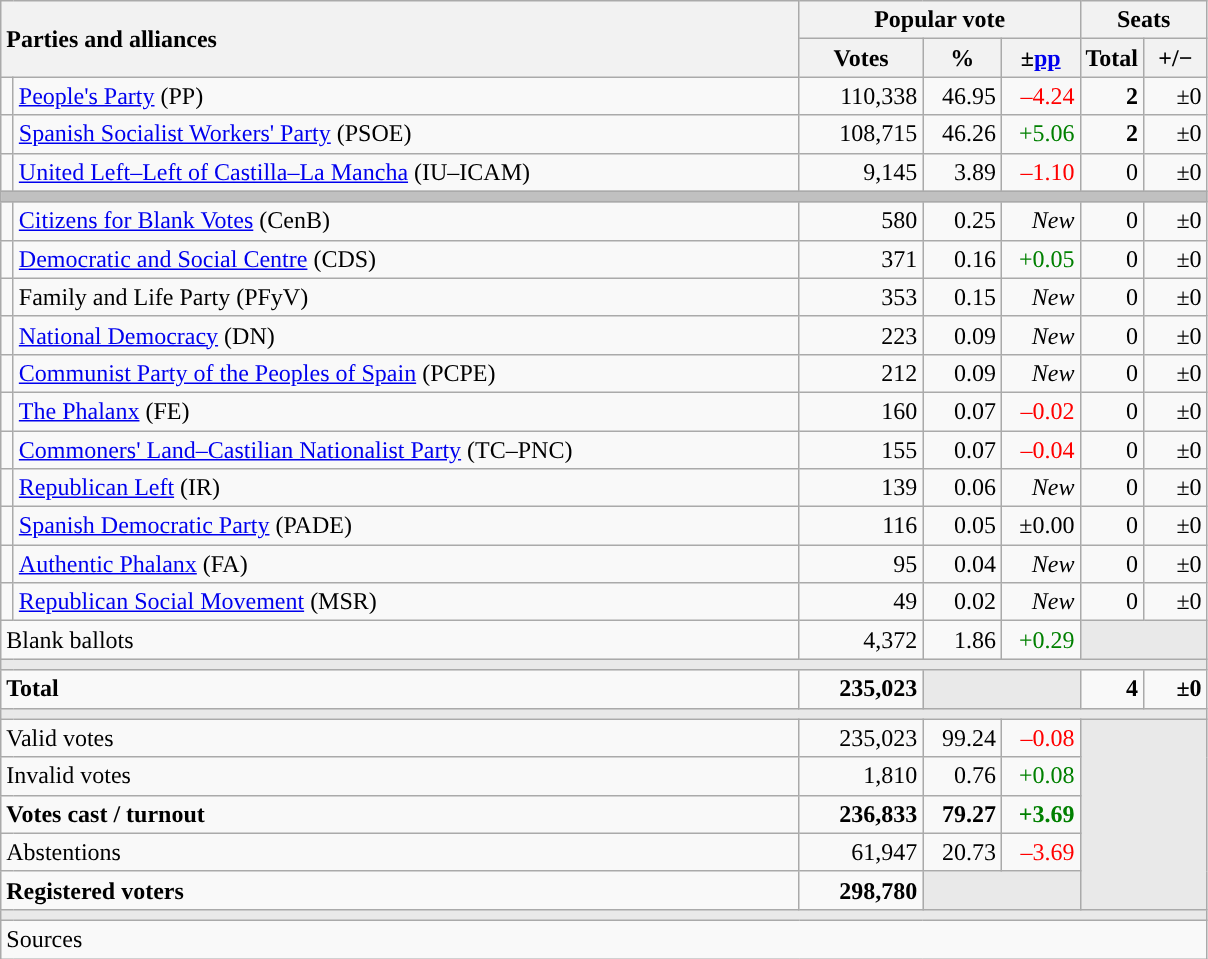<table class="wikitable" style="text-align:right;">
<tr>
<th style="text-align:left;" rowspan="2" colspan="2" width="525">Parties and alliances</th>
<th colspan="3">Popular vote</th>
<th colspan="2">Seats</th>
</tr>
<tr>
<th width="75">Votes</th>
<th width="45">%</th>
<th width="45">±<a href='#'>pp</a></th>
<th width="35">Total</th>
<th width="35">+/−</th>
</tr>
<tr>
<td width="1" style="color:inherit;background:"></td>
<td align="left"><a href='#'>People's Party</a> (PP)</td>
<td>110,338</td>
<td>46.95</td>
<td style="color:red;">–4.24</td>
<td><strong>2</strong></td>
<td>±0</td>
</tr>
<tr>
<td style="color:inherit;background:"></td>
<td align="left"><a href='#'>Spanish Socialist Workers' Party</a> (PSOE)</td>
<td>108,715</td>
<td>46.26</td>
<td style="color:green;">+5.06</td>
<td><strong>2</strong></td>
<td>±0</td>
</tr>
<tr>
<td style="color:inherit;background:"></td>
<td align="left"><a href='#'>United Left–Left of Castilla–La Mancha</a> (IU–ICAM)</td>
<td>9,145</td>
<td>3.89</td>
<td style="color:red;">–1.10</td>
<td>0</td>
<td>±0</td>
</tr>
<tr>
<td colspan="7" bgcolor="#C0C0C0"></td>
</tr>
<tr>
<td style="color:inherit;background:"></td>
<td align="left"><a href='#'>Citizens for Blank Votes</a> (CenB)</td>
<td>580</td>
<td>0.25</td>
<td><em>New</em></td>
<td>0</td>
<td>±0</td>
</tr>
<tr>
<td style="color:inherit;background:"></td>
<td align="left"><a href='#'>Democratic and Social Centre</a> (CDS)</td>
<td>371</td>
<td>0.16</td>
<td style="color:green;">+0.05</td>
<td>0</td>
<td>±0</td>
</tr>
<tr>
<td style="color:inherit;background:"></td>
<td align="left">Family and Life Party (PFyV)</td>
<td>353</td>
<td>0.15</td>
<td><em>New</em></td>
<td>0</td>
<td>±0</td>
</tr>
<tr>
<td style="color:inherit;background:"></td>
<td align="left"><a href='#'>National Democracy</a> (DN)</td>
<td>223</td>
<td>0.09</td>
<td><em>New</em></td>
<td>0</td>
<td>±0</td>
</tr>
<tr>
<td style="color:inherit;background:"></td>
<td align="left"><a href='#'>Communist Party of the Peoples of Spain</a> (PCPE)</td>
<td>212</td>
<td>0.09</td>
<td><em>New</em></td>
<td>0</td>
<td>±0</td>
</tr>
<tr>
<td style="color:inherit;background:"></td>
<td align="left"><a href='#'>The Phalanx</a> (FE)</td>
<td>160</td>
<td>0.07</td>
<td style="color:red;">–0.02</td>
<td>0</td>
<td>±0</td>
</tr>
<tr>
<td style="color:inherit;background:"></td>
<td align="left"><a href='#'>Commoners' Land–Castilian Nationalist Party</a> (TC–PNC)</td>
<td>155</td>
<td>0.07</td>
<td style="color:red;">–0.04</td>
<td>0</td>
<td>±0</td>
</tr>
<tr>
<td style="color:inherit;background:"></td>
<td align="left"><a href='#'>Republican Left</a> (IR)</td>
<td>139</td>
<td>0.06</td>
<td><em>New</em></td>
<td>0</td>
<td>±0</td>
</tr>
<tr>
<td style="color:inherit;background:"></td>
<td align="left"><a href='#'>Spanish Democratic Party</a> (PADE)</td>
<td>116</td>
<td>0.05</td>
<td>±0.00</td>
<td>0</td>
<td>±0</td>
</tr>
<tr>
<td style="color:inherit;background:"></td>
<td align="left"><a href='#'>Authentic Phalanx</a> (FA)</td>
<td>95</td>
<td>0.04</td>
<td><em>New</em></td>
<td>0</td>
<td>±0</td>
</tr>
<tr>
<td style="color:inherit;background:"></td>
<td align="left"><a href='#'>Republican Social Movement</a> (MSR)</td>
<td>49</td>
<td>0.02</td>
<td><em>New</em></td>
<td>0</td>
<td>±0</td>
</tr>
<tr>
<td align="left" colspan="2">Blank ballots</td>
<td>4,372</td>
<td>1.86</td>
<td style="color:green;">+0.29</td>
<td bgcolor="#E9E9E9" colspan="2"></td>
</tr>
<tr>
<td colspan="7" bgcolor="#E9E9E9"></td>
</tr>
<tr style="font-weight:bold;">
<td align="left" colspan="2">Total</td>
<td>235,023</td>
<td bgcolor="#E9E9E9" colspan="2"></td>
<td>4</td>
<td>±0</td>
</tr>
<tr>
<td colspan="7" bgcolor="#E9E9E9"></td>
</tr>
<tr>
<td align="left" colspan="2">Valid votes</td>
<td>235,023</td>
<td>99.24</td>
<td style="color:red;">–0.08</td>
<td bgcolor="#E9E9E9" colspan="2" rowspan="5"></td>
</tr>
<tr>
<td align="left" colspan="2">Invalid votes</td>
<td>1,810</td>
<td>0.76</td>
<td style="color:green;">+0.08</td>
</tr>
<tr style="font-weight:bold;">
<td align="left" colspan="2">Votes cast / turnout</td>
<td>236,833</td>
<td>79.27</td>
<td style="color:green;">+3.69</td>
</tr>
<tr>
<td align="left" colspan="2">Abstentions</td>
<td>61,947</td>
<td>20.73</td>
<td style="color:red;">–3.69</td>
</tr>
<tr style="font-weight:bold;">
<td align="left" colspan="2">Registered voters</td>
<td>298,780</td>
<td bgcolor="#E9E9E9" colspan="2"></td>
</tr>
<tr>
<td colspan="7" bgcolor="#E9E9E9"></td>
</tr>
<tr>
<td align="left" colspan="7">Sources</td>
</tr>
</table>
